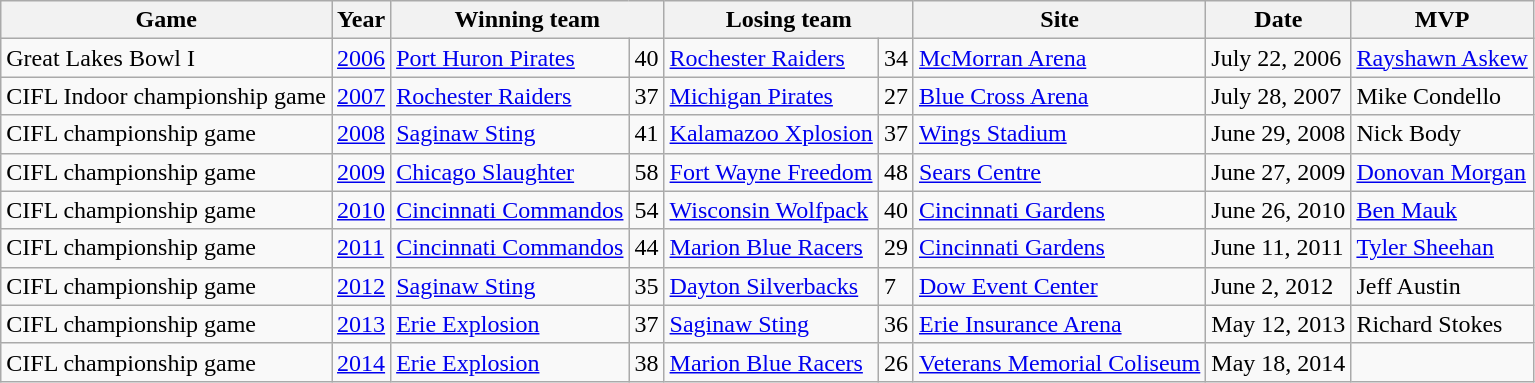<table class="wikitable">
<tr>
<th>Game</th>
<th>Year</th>
<th colspan="2">Winning team</th>
<th colspan="2">Losing team</th>
<th>Site</th>
<th>Date</th>
<th>MVP</th>
</tr>
<tr>
<td>Great Lakes Bowl I</td>
<td><a href='#'>2006</a></td>
<td><a href='#'>Port Huron Pirates</a></td>
<td>40</td>
<td><a href='#'>Rochester Raiders</a></td>
<td>34</td>
<td><a href='#'>McMorran Arena</a></td>
<td>July 22, 2006</td>
<td><a href='#'>Rayshawn Askew</a></td>
</tr>
<tr>
<td>CIFL Indoor championship game</td>
<td><a href='#'>2007</a></td>
<td><a href='#'>Rochester Raiders</a></td>
<td>37</td>
<td><a href='#'>Michigan Pirates</a></td>
<td>27</td>
<td><a href='#'>Blue Cross Arena</a></td>
<td>July 28, 2007</td>
<td>Mike Condello</td>
</tr>
<tr>
<td>CIFL championship game</td>
<td><a href='#'>2008</a></td>
<td><a href='#'>Saginaw Sting</a></td>
<td>41</td>
<td><a href='#'>Kalamazoo Xplosion</a></td>
<td>37</td>
<td><a href='#'>Wings Stadium</a></td>
<td>June 29, 2008</td>
<td>Nick Body</td>
</tr>
<tr>
<td>CIFL championship game</td>
<td><a href='#'>2009</a></td>
<td><a href='#'>Chicago Slaughter</a></td>
<td>58</td>
<td><a href='#'>Fort Wayne Freedom</a></td>
<td>48</td>
<td><a href='#'>Sears Centre</a></td>
<td>June 27, 2009</td>
<td><a href='#'>Donovan Morgan</a></td>
</tr>
<tr>
<td>CIFL championship game</td>
<td><a href='#'>2010</a></td>
<td><a href='#'>Cincinnati Commandos</a></td>
<td>54</td>
<td><a href='#'>Wisconsin Wolfpack</a></td>
<td>40</td>
<td><a href='#'>Cincinnati Gardens</a></td>
<td>June 26, 2010</td>
<td><a href='#'>Ben Mauk</a></td>
</tr>
<tr>
<td>CIFL championship game</td>
<td><a href='#'>2011</a></td>
<td><a href='#'>Cincinnati Commandos</a></td>
<td>44</td>
<td><a href='#'>Marion Blue Racers</a></td>
<td>29</td>
<td><a href='#'>Cincinnati Gardens</a></td>
<td>June 11, 2011</td>
<td><a href='#'>Tyler Sheehan</a></td>
</tr>
<tr>
<td>CIFL championship game</td>
<td><a href='#'>2012</a></td>
<td><a href='#'>Saginaw Sting</a></td>
<td>35</td>
<td><a href='#'>Dayton Silverbacks</a></td>
<td>7</td>
<td><a href='#'>Dow Event Center</a></td>
<td>June 2, 2012</td>
<td>Jeff Austin</td>
</tr>
<tr>
<td>CIFL championship game</td>
<td><a href='#'>2013</a></td>
<td><a href='#'>Erie Explosion</a></td>
<td>37</td>
<td><a href='#'>Saginaw Sting</a></td>
<td>36</td>
<td><a href='#'>Erie Insurance Arena</a></td>
<td>May 12, 2013</td>
<td>Richard Stokes</td>
</tr>
<tr>
<td>CIFL championship game</td>
<td><a href='#'>2014</a></td>
<td><a href='#'>Erie Explosion</a></td>
<td>38</td>
<td><a href='#'>Marion Blue Racers</a></td>
<td>26</td>
<td><a href='#'>Veterans Memorial Coliseum</a></td>
<td>May 18, 2014</td>
<td></td>
</tr>
</table>
